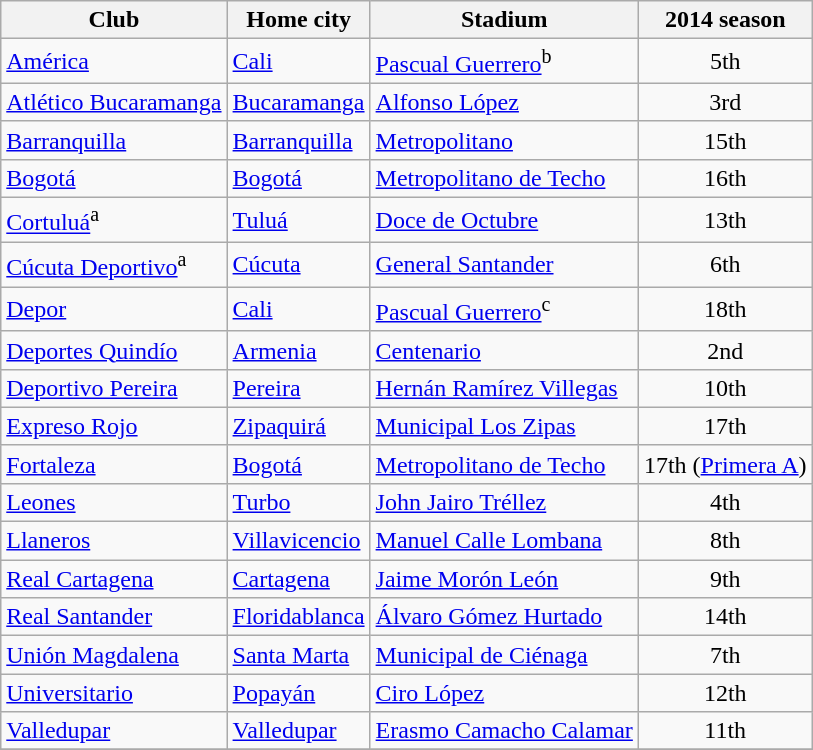<table class="wikitable sortable">
<tr>
<th>Club</th>
<th>Home city</th>
<th>Stadium</th>
<th>2014 season</th>
</tr>
<tr>
<td><a href='#'>América</a></td>
<td><a href='#'>Cali</a></td>
<td><a href='#'>Pascual Guerrero</a><sup>b</sup></td>
<td align=center>5th</td>
</tr>
<tr>
<td><a href='#'>Atlético Bucaramanga</a></td>
<td><a href='#'>Bucaramanga</a></td>
<td><a href='#'>Alfonso López</a></td>
<td align=center>3rd</td>
</tr>
<tr>
<td><a href='#'>Barranquilla</a></td>
<td><a href='#'>Barranquilla</a></td>
<td><a href='#'>Metropolitano</a></td>
<td align=center>15th</td>
</tr>
<tr>
<td><a href='#'>Bogotá</a></td>
<td><a href='#'>Bogotá</a></td>
<td><a href='#'>Metropolitano de Techo</a></td>
<td align=center>16th</td>
</tr>
<tr>
<td><a href='#'>Cortuluá</a><sup>a</sup></td>
<td><a href='#'>Tuluá</a></td>
<td><a href='#'>Doce de Octubre</a></td>
<td align="center">13th</td>
</tr>
<tr>
<td><a href='#'>Cúcuta Deportivo</a><sup>a</sup></td>
<td><a href='#'>Cúcuta</a></td>
<td><a href='#'>General Santander</a></td>
<td align="center">6th</td>
</tr>
<tr>
<td><a href='#'>Depor</a></td>
<td><a href='#'>Cali</a></td>
<td><a href='#'>Pascual Guerrero</a><sup>c</sup></td>
<td align=center>18th</td>
</tr>
<tr>
<td><a href='#'>Deportes Quindío</a></td>
<td><a href='#'>Armenia</a></td>
<td><a href='#'>Centenario</a></td>
<td align=center>2nd</td>
</tr>
<tr>
<td><a href='#'>Deportivo Pereira</a></td>
<td><a href='#'>Pereira</a></td>
<td><a href='#'>Hernán Ramírez Villegas</a></td>
<td align=center>10th</td>
</tr>
<tr>
<td><a href='#'>Expreso Rojo</a></td>
<td><a href='#'>Zipaquirá</a></td>
<td><a href='#'>Municipal Los Zipas</a></td>
<td align=center>17th</td>
</tr>
<tr>
<td><a href='#'>Fortaleza</a></td>
<td><a href='#'>Bogotá</a></td>
<td><a href='#'>Metropolitano de Techo</a></td>
<td align=center>17th (<a href='#'>Primera A</a>)</td>
</tr>
<tr>
<td><a href='#'>Leones</a></td>
<td><a href='#'>Turbo</a></td>
<td><a href='#'>John Jairo Tréllez</a></td>
<td align=center>4th</td>
</tr>
<tr>
<td><a href='#'>Llaneros</a></td>
<td><a href='#'>Villavicencio</a></td>
<td><a href='#'>Manuel Calle Lombana</a></td>
<td align=center>8th</td>
</tr>
<tr>
<td><a href='#'>Real Cartagena</a></td>
<td><a href='#'>Cartagena</a></td>
<td><a href='#'>Jaime Morón León</a></td>
<td align=center>9th</td>
</tr>
<tr>
<td><a href='#'>Real Santander</a></td>
<td><a href='#'>Floridablanca</a></td>
<td><a href='#'>Álvaro Gómez Hurtado</a></td>
<td align=center>14th</td>
</tr>
<tr>
<td><a href='#'>Unión Magdalena</a></td>
<td><a href='#'>Santa Marta</a></td>
<td><a href='#'>Municipal de Ciénaga</a></td>
<td align=center>7th</td>
</tr>
<tr>
<td><a href='#'>Universitario</a></td>
<td><a href='#'>Popayán</a></td>
<td><a href='#'>Ciro López</a></td>
<td align=center>12th</td>
</tr>
<tr>
<td><a href='#'>Valledupar</a></td>
<td><a href='#'>Valledupar</a></td>
<td><a href='#'>Erasmo Camacho Calamar</a></td>
<td align=center>11th</td>
</tr>
<tr>
</tr>
</table>
